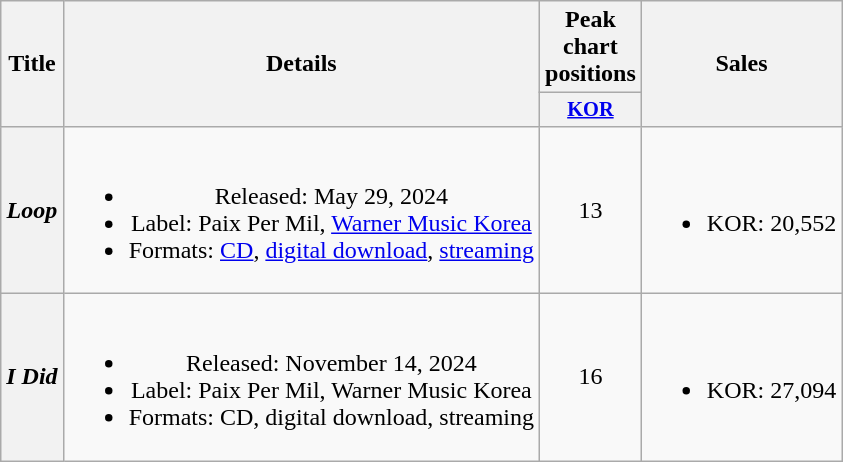<table class="wikitable plainrowheaders" style="text-align:center">
<tr>
<th scope="col" rowspan="2">Title</th>
<th scope="col" rowspan="2">Details</th>
<th scope="col" colspan="1">Peak chart positions</th>
<th scope="col" rowspan="2">Sales</th>
</tr>
<tr>
<th scope="col" style="width:4em;font-size:85%"><a href='#'>KOR</a><br></th>
</tr>
<tr>
<th scope="row"><em>Loop</em></th>
<td><br><ul><li>Released: May 29, 2024</li><li>Label: Paix Per Mil, <a href='#'>Warner Music Korea</a></li><li>Formats: <a href='#'>CD</a>, <a href='#'>digital download</a>, <a href='#'>streaming</a></li></ul></td>
<td>13</td>
<td><br><ul><li>KOR: 20,552</li></ul></td>
</tr>
<tr>
<th scope="row"><em>I Did</em></th>
<td><br><ul><li>Released: November 14, 2024</li><li>Label: Paix Per Mil, Warner Music Korea</li><li>Formats: CD, digital download, streaming</li></ul></td>
<td>16</td>
<td><br><ul><li>KOR: 27,094</li></ul></td>
</tr>
</table>
